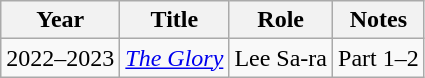<table class="wikitable sortable plainrowheaders">
<tr>
<th>Year</th>
<th>Title</th>
<th>Role</th>
<th>Notes</th>
</tr>
<tr>
<td>2022–2023</td>
<td><em><a href='#'>The Glory</a></em></td>
<td>Lee Sa-ra</td>
<td>Part 1–2</td>
</tr>
</table>
